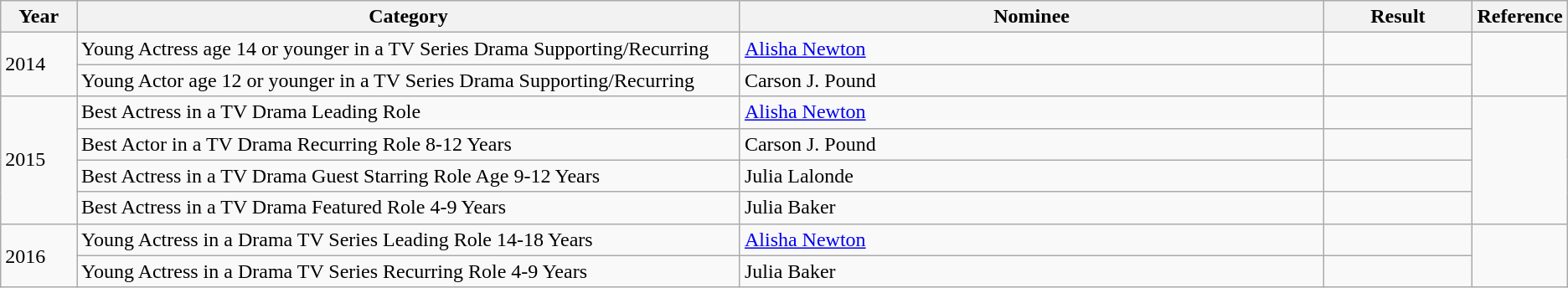<table class="wikitable">
<tr>
<th width=5%>Year</th>
<th width=45%>Category</th>
<th width=40%>Nominee</th>
<th width=10%>Result</th>
<th width=5%>Reference</th>
</tr>
<tr>
<td rowspan="2">2014</td>
<td>Young Actress age 14 or younger in a TV Series Drama Supporting/Recurring</td>
<td><a href='#'>Alisha Newton</a></td>
<td></td>
<td rowspan="2"></td>
</tr>
<tr>
<td>Young Actor age 12 or younger in a TV Series Drama Supporting/Recurring</td>
<td>Carson J. Pound</td>
<td></td>
</tr>
<tr>
<td rowspan="4">2015</td>
<td>Best Actress in a TV Drama Leading Role</td>
<td><a href='#'>Alisha Newton</a></td>
<td></td>
<td rowspan="4"></td>
</tr>
<tr>
<td>Best Actor in a TV Drama Recurring Role 8-12 Years</td>
<td>Carson J. Pound</td>
<td></td>
</tr>
<tr>
<td>Best Actress in a TV Drama Guest Starring Role Age 9-12 Years</td>
<td>Julia Lalonde</td>
<td></td>
</tr>
<tr>
<td>Best Actress in a  TV Drama Featured Role 4-9 Years</td>
<td>Julia Baker</td>
<td></td>
</tr>
<tr>
<td rowspan="2">2016</td>
<td>Young Actress in a Drama TV Series Leading  Role 14-18 Years</td>
<td><a href='#'>Alisha Newton</a></td>
<td></td>
<td rowspan="2"></td>
</tr>
<tr>
<td>Young Actress in a Drama TV Series Recurring Role 4-9 Years</td>
<td>Julia Baker</td>
<td></td>
</tr>
</table>
